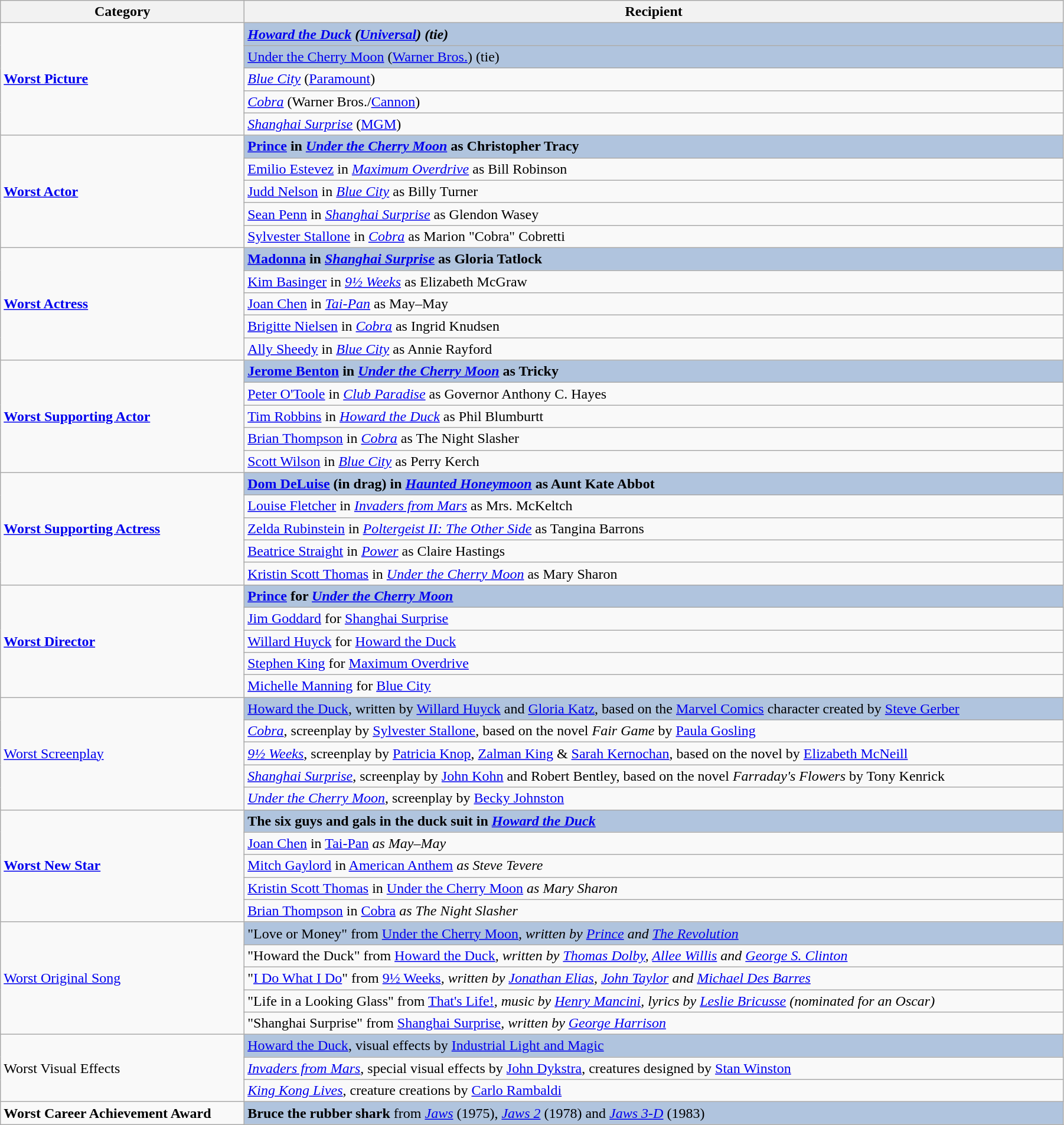<table class="wikitable" width="95%" align="centre">
<tr>
<th>Category</th>
<th>Recipient</th>
</tr>
<tr>
<td rowspan=5><strong><a href='#'>Worst Picture</a></strong></td>
<td style="background:#B0C4DE;"><strong><em><a href='#'>Howard the Duck</a><em> (<a href='#'>Universal</a>)<strong> (tie)</td>
</tr>
<tr>
<td style="background:#B0C4DE;"></em></strong><a href='#'>Under the Cherry Moon</a></em> (<a href='#'>Warner Bros.</a>)</strong> (tie)</td>
</tr>
<tr>
<td><em><a href='#'>Blue City</a></em> (<a href='#'>Paramount</a>)</td>
</tr>
<tr>
<td><em><a href='#'>Cobra</a></em> (Warner Bros./<a href='#'>Cannon</a>)</td>
</tr>
<tr>
<td><em><a href='#'>Shanghai Surprise</a></em> (<a href='#'>MGM</a>)</td>
</tr>
<tr>
<td rowspan=5><strong><a href='#'>Worst Actor</a></strong></td>
<td style="background:#B0C4DE;"><strong><a href='#'>Prince</a> in <em><a href='#'>Under the Cherry Moon</a></em> as Christopher Tracy</strong></td>
</tr>
<tr>
<td><a href='#'>Emilio Estevez</a> in <em><a href='#'>Maximum Overdrive</a></em> as Bill Robinson</td>
</tr>
<tr>
<td><a href='#'>Judd Nelson</a> in <em><a href='#'>Blue City</a></em> as Billy Turner</td>
</tr>
<tr>
<td><a href='#'>Sean Penn</a> in <em><a href='#'>Shanghai Surprise</a></em> as Glendon Wasey</td>
</tr>
<tr>
<td><a href='#'>Sylvester Stallone</a> in <em><a href='#'>Cobra</a></em> as Marion "Cobra" Cobretti</td>
</tr>
<tr>
<td rowspan=5><strong><a href='#'>Worst Actress</a></strong></td>
<td style="background:#B0C4DE;"><strong><a href='#'>Madonna</a> in <em><a href='#'>Shanghai Surprise</a></em> as Gloria Tatlock</strong></td>
</tr>
<tr>
<td><a href='#'>Kim Basinger</a> in <em><a href='#'>9½ Weeks</a></em> as Elizabeth McGraw</td>
</tr>
<tr>
<td><a href='#'>Joan Chen</a> in <em><a href='#'>Tai-Pan</a></em> as May–May</td>
</tr>
<tr>
<td><a href='#'>Brigitte Nielsen</a> in <em><a href='#'>Cobra</a></em> as Ingrid Knudsen</td>
</tr>
<tr>
<td><a href='#'>Ally Sheedy</a> in <em><a href='#'>Blue City</a></em> as Annie Rayford</td>
</tr>
<tr>
<td rowspan=5><strong><a href='#'>Worst Supporting Actor</a></strong></td>
<td style="background:#B0C4DE;"><strong><a href='#'>Jerome Benton</a> in <em><a href='#'>Under the Cherry Moon</a></em> as Tricky</strong></td>
</tr>
<tr>
<td><a href='#'>Peter O'Toole</a> in <em><a href='#'>Club Paradise</a></em> as Governor Anthony C. Hayes</td>
</tr>
<tr>
<td><a href='#'>Tim Robbins</a> in <em><a href='#'>Howard the Duck</a></em> as Phil Blumburtt</td>
</tr>
<tr>
<td><a href='#'>Brian Thompson</a> in <em><a href='#'>Cobra</a></em> as The Night Slasher</td>
</tr>
<tr>
<td><a href='#'>Scott Wilson</a> in <em><a href='#'>Blue City</a></em> as Perry Kerch</td>
</tr>
<tr>
<td rowspan=5><strong><a href='#'>Worst Supporting Actress</a></strong></td>
<td style="background:#B0C4DE;"><strong><a href='#'>Dom DeLuise</a> (in drag) in <em><a href='#'>Haunted Honeymoon</a></em> as Aunt Kate Abbot</strong></td>
</tr>
<tr>
<td><a href='#'>Louise Fletcher</a> in <em><a href='#'>Invaders from Mars</a></em> as Mrs. McKeltch</td>
</tr>
<tr>
<td><a href='#'>Zelda Rubinstein</a> in <em><a href='#'>Poltergeist II: The Other Side</a></em> as Tangina Barrons</td>
</tr>
<tr>
<td><a href='#'>Beatrice Straight</a> in <em><a href='#'>Power</a></em> as Claire Hastings</td>
</tr>
<tr>
<td><a href='#'>Kristin Scott Thomas</a> in <em><a href='#'>Under the Cherry Moon</a></em> as Mary Sharon</td>
</tr>
<tr>
<td rowspan=5><strong><a href='#'>Worst Director</a></strong></td>
<td style="background:#B0C4DE;"><strong><a href='#'>Prince</a> for <em><a href='#'>Under the Cherry Moon</a><strong><em></td>
</tr>
<tr>
<td><a href='#'>Jim Goddard</a> for </em><a href='#'>Shanghai Surprise</a><em></td>
</tr>
<tr>
<td><a href='#'>Willard Huyck</a> for </em><a href='#'>Howard the Duck</a><em></td>
</tr>
<tr>
<td><a href='#'>Stephen King</a> for </em><a href='#'>Maximum Overdrive</a><em></td>
</tr>
<tr>
<td><a href='#'>Michelle Manning</a> for </em><a href='#'>Blue City</a><em></td>
</tr>
<tr>
<td rowspan=5></strong><a href='#'>Worst Screenplay</a><strong></td>
<td style="background:#B0C4DE;"></em></strong><a href='#'>Howard the Duck</a></em>, written by <a href='#'>Willard Huyck</a> and <a href='#'>Gloria Katz</a>, based on the <a href='#'>Marvel Comics</a> character created by <a href='#'>Steve Gerber</a></strong></td>
</tr>
<tr>
<td><em><a href='#'>Cobra</a></em>, screenplay by <a href='#'>Sylvester Stallone</a>, based on the novel <em>Fair Game</em> by <a href='#'>Paula Gosling</a></td>
</tr>
<tr>
<td><em><a href='#'>9½ Weeks</a></em>, screenplay by <a href='#'>Patricia Knop</a>, <a href='#'>Zalman King</a> & <a href='#'>Sarah Kernochan</a>, based on the novel by <a href='#'>Elizabeth McNeill</a></td>
</tr>
<tr>
<td><em><a href='#'>Shanghai Surprise</a></em>, screenplay by <a href='#'>John Kohn</a> and Robert Bentley, based on the novel <em>Farraday's Flowers</em> by Tony Kenrick</td>
</tr>
<tr>
<td><em><a href='#'>Under the Cherry Moon</a></em>, screenplay by <a href='#'>Becky Johnston</a></td>
</tr>
<tr>
<td rowspan=5><strong><a href='#'>Worst New Star</a></strong></td>
<td style="background:#B0C4DE;"><strong>The six guys and gals in the duck suit in <em><a href='#'>Howard the Duck</a><strong><em></td>
</tr>
<tr>
<td><a href='#'>Joan Chen</a> in </em><a href='#'>Tai-Pan</a><em> as May–May</td>
</tr>
<tr>
<td><a href='#'>Mitch Gaylord</a> in </em><a href='#'>American Anthem</a><em> as Steve Tevere</td>
</tr>
<tr>
<td><a href='#'>Kristin Scott Thomas</a> in </em><a href='#'>Under the Cherry Moon</a><em> as Mary Sharon</td>
</tr>
<tr>
<td><a href='#'>Brian Thompson</a> in </em><a href='#'>Cobra</a><em> as The Night Slasher</td>
</tr>
<tr>
<td rowspan=5></strong><a href='#'>Worst Original Song</a><strong></td>
<td style="background:#B0C4DE;"></strong>"Love or Money" from </em><a href='#'>Under the Cherry Moon</a><em>, written by <a href='#'>Prince</a> and <a href='#'>The Revolution</a><strong></td>
</tr>
<tr>
<td>"Howard the Duck" from </em><a href='#'>Howard the Duck</a><em>, written by <a href='#'>Thomas Dolby</a>, <a href='#'>Allee Willis</a> and <a href='#'>George S. Clinton</a></td>
</tr>
<tr>
<td>"<a href='#'>I Do What I Do</a>" from </em><a href='#'>9½ Weeks</a><em>, written by <a href='#'>Jonathan Elias</a>, <a href='#'>John Taylor</a> and <a href='#'>Michael Des Barres</a></td>
</tr>
<tr>
<td>"Life in a Looking Glass" from </em><a href='#'>That's Life!</a><em>, music by <a href='#'>Henry Mancini</a>, lyrics by <a href='#'>Leslie Bricusse</a> (nominated for an Oscar)</td>
</tr>
<tr>
<td>"Shanghai Surprise" from </em><a href='#'>Shanghai Surprise</a><em>, written by <a href='#'>George Harrison</a></td>
</tr>
<tr>
<td rowspan=3></strong>Worst Visual Effects<strong></td>
<td style="background:#B0C4DE;"></em></strong><a href='#'>Howard the Duck</a></em>, visual effects by <a href='#'>Industrial Light and Magic</a></strong></td>
</tr>
<tr>
<td><em><a href='#'>Invaders from Mars</a></em>, special visual effects by <a href='#'>John Dykstra</a>, creatures designed by <a href='#'>Stan Winston</a></td>
</tr>
<tr>
<td><em><a href='#'>King Kong Lives</a></em>, creature creations by <a href='#'>Carlo Rambaldi</a></td>
</tr>
<tr>
<td rowspan=1><strong>Worst Career Achievement Award</strong></td>
<td style="background:#B0C4DE;"><strong>Bruce the rubber shark</strong> from <em><a href='#'>Jaws</a></em> (1975), <em><a href='#'>Jaws 2</a></em> (1978) and <em><a href='#'>Jaws 3-D</a></em> (1983)</td>
</tr>
</table>
